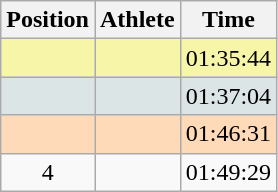<table class="wikitable sortable">
<tr>
<th scope="col">Position</th>
<th scope="col">Athlete</th>
<th scope="col">Time</th>
</tr>
<tr bgcolor="#F7F6A8">
<td align=center></td>
<td></td>
<td>01:35:44</td>
</tr>
<tr bgcolor="#DCE5E5">
<td align=center></td>
<td></td>
<td>01:37:04</td>
</tr>
<tr bgcolor="#FFDAB9">
<td align=center></td>
<td></td>
<td>01:46:31</td>
</tr>
<tr>
<td align=center>4</td>
<td></td>
<td>01:49:29</td>
</tr>
</table>
